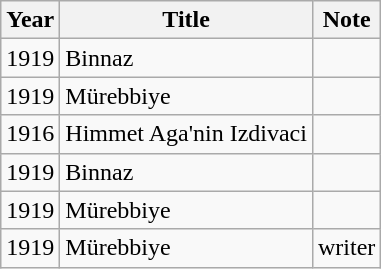<table class="wikitable">
<tr>
<th>Year</th>
<th>Title</th>
<th>Note</th>
</tr>
<tr>
<td>1919</td>
<td>Binnaz</td>
<td></td>
</tr>
<tr>
<td>1919</td>
<td>Mürebbiye</td>
<td></td>
</tr>
<tr>
<td>1916</td>
<td>Himmet Aga'nin Izdivaci</td>
<td></td>
</tr>
<tr>
<td>1919</td>
<td>Binnaz</td>
<td></td>
</tr>
<tr>
<td>1919</td>
<td>Mürebbiye</td>
<td></td>
</tr>
<tr>
<td>1919</td>
<td>Mürebbiye</td>
<td>writer</td>
</tr>
</table>
